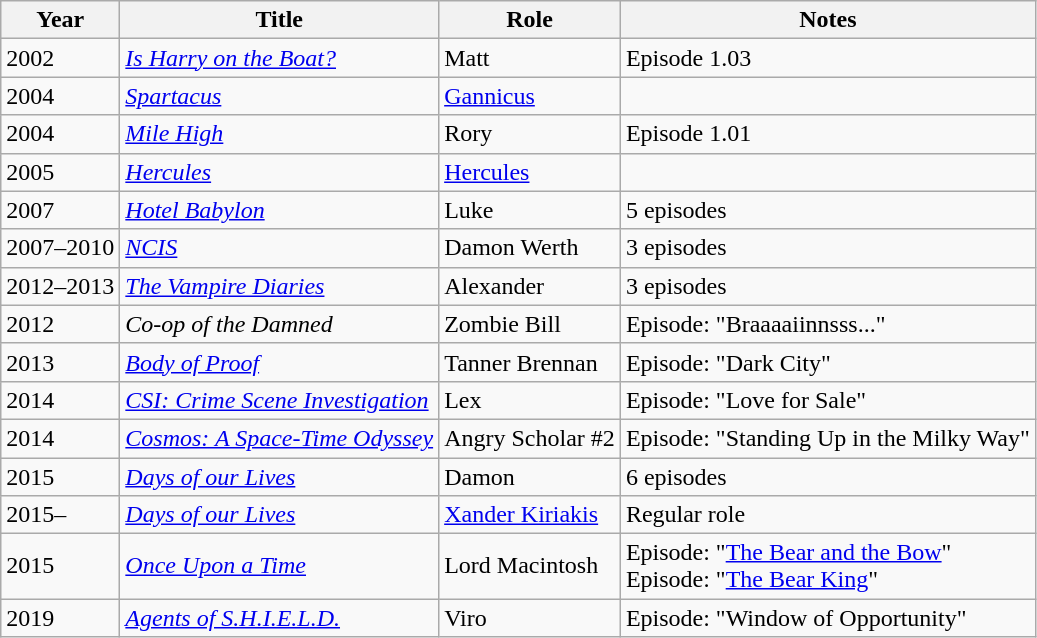<table class="wikitable sortable">
<tr>
<th>Year</th>
<th>Title</th>
<th>Role</th>
<th class="unsortable">Notes</th>
</tr>
<tr>
<td>2002</td>
<td><em><a href='#'>Is Harry on the Boat?</a></em></td>
<td>Matt</td>
<td>Episode 1.03</td>
</tr>
<tr>
<td>2004</td>
<td><em><a href='#'>Spartacus</a></em></td>
<td><a href='#'>Gannicus</a></td>
<td></td>
</tr>
<tr>
<td>2004</td>
<td><em><a href='#'>Mile High</a></em></td>
<td>Rory</td>
<td>Episode 1.01</td>
</tr>
<tr>
<td>2005</td>
<td><em><a href='#'>Hercules</a></em></td>
<td><a href='#'>Hercules</a></td>
<td></td>
</tr>
<tr>
<td>2007</td>
<td><em><a href='#'>Hotel Babylon</a></em></td>
<td>Luke</td>
<td>5 episodes</td>
</tr>
<tr>
<td>2007–2010</td>
<td><em><a href='#'>NCIS</a></em></td>
<td>Damon Werth</td>
<td>3 episodes</td>
</tr>
<tr>
<td>2012–2013</td>
<td><em><a href='#'>The Vampire Diaries</a></em></td>
<td>Alexander</td>
<td>3 episodes</td>
</tr>
<tr>
<td>2012</td>
<td><em>Co-op of the Damned</em></td>
<td>Zombie Bill</td>
<td>Episode: "Braaaaiinnsss..."</td>
</tr>
<tr>
<td>2013</td>
<td><em><a href='#'>Body of Proof</a></em></td>
<td>Tanner Brennan</td>
<td>Episode: "Dark City"</td>
</tr>
<tr>
<td>2014</td>
<td><em><a href='#'>CSI: Crime Scene Investigation</a></em></td>
<td>Lex</td>
<td>Episode: "Love for Sale"</td>
</tr>
<tr>
<td>2014</td>
<td><em><a href='#'>Cosmos: A Space-Time Odyssey</a></em></td>
<td>Angry Scholar #2</td>
<td>Episode: "Standing Up in the Milky Way"</td>
</tr>
<tr>
<td>2015</td>
<td><em><a href='#'>Days of our Lives</a></em></td>
<td>Damon</td>
<td>6 episodes</td>
</tr>
<tr>
<td>2015–</td>
<td><em><a href='#'>Days of our Lives</a></em></td>
<td><a href='#'>Xander Kiriakis</a></td>
<td>Regular role</td>
</tr>
<tr>
<td>2015</td>
<td><em><a href='#'>Once Upon a Time</a></em></td>
<td>Lord Macintosh</td>
<td>Episode: "<a href='#'>The Bear and the Bow</a>"<br>Episode: "<a href='#'>The Bear King</a>"</td>
</tr>
<tr>
<td>2019</td>
<td><em><a href='#'>Agents of S.H.I.E.L.D.</a></em></td>
<td>Viro</td>
<td>Episode: "Window of Opportunity"</td>
</tr>
</table>
